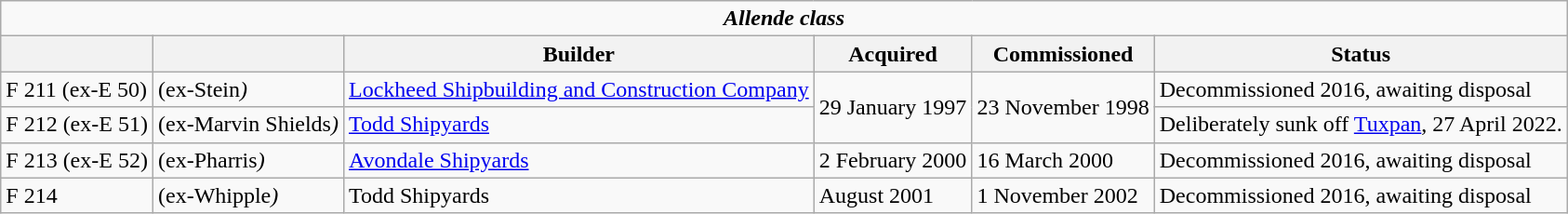<table class="collapsible wikitable">
<tr>
<td align=center colspan=6><strong><em>Allende<em> class<strong></td>
</tr>
<tr>
<th></th>
<th></th>
<th>Builder</th>
<th>Acquired</th>
<th>Commissioned</th>
<th>Status</th>
</tr>
<tr>
<td>F 211 (ex-E 50)</td>
<td> (ex-</em>Stein<em>)</td>
<td><a href='#'>Lockheed Shipbuilding and Construction Company</a></td>
<td rowspan=2>29 January 1997</td>
<td rowspan=2>23 November 1998</td>
<td>Decommissioned 2016, awaiting disposal</td>
</tr>
<tr>
<td>F 212 (ex-E 51)</td>
<td> (ex-</em>Marvin Shields<em>)</td>
<td><a href='#'>Todd Shipyards</a></td>
<td>Deliberately sunk off <a href='#'>Tuxpan</a>, 27 April 2022.</td>
</tr>
<tr>
<td>F 213 (ex-E 52)</td>
<td> (ex-</em>Pharris<em>)</td>
<td><a href='#'>Avondale Shipyards</a></td>
<td>2 February 2000</td>
<td>16 March 2000</td>
<td>Decommissioned 2016, awaiting disposal</td>
</tr>
<tr>
<td>F 214</td>
<td> (ex-</em>Whipple<em>)</td>
<td>Todd Shipyards</td>
<td>August 2001</td>
<td>1 November 2002</td>
<td>Decommissioned 2016, awaiting disposal</td>
</tr>
</table>
